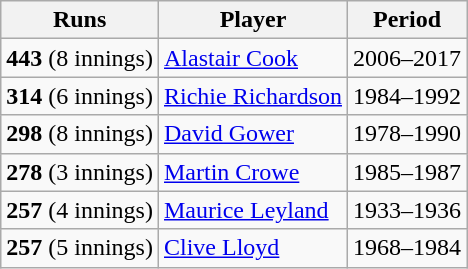<table class="wikitable">
<tr>
<th>Runs</th>
<th>Player</th>
<th>Period</th>
</tr>
<tr>
<td><strong>443</strong> (8 innings)</td>
<td> <a href='#'>Alastair Cook</a></td>
<td>2006–2017</td>
</tr>
<tr>
<td><strong>314</strong> (6 innings)</td>
<td> <a href='#'>Richie Richardson</a></td>
<td>1984–1992</td>
</tr>
<tr>
<td><strong>298</strong> (8 innings)</td>
<td> <a href='#'>David Gower</a></td>
<td>1978–1990</td>
</tr>
<tr>
<td><strong>278</strong> (3 innings)</td>
<td> <a href='#'>Martin Crowe</a></td>
<td>1985–1987</td>
</tr>
<tr>
<td><strong>257</strong> (4 innings)</td>
<td> <a href='#'>Maurice Leyland</a></td>
<td>1933–1936</td>
</tr>
<tr>
<td><strong>257</strong> (5 innings)</td>
<td> <a href='#'>Clive Lloyd</a></td>
<td>1968–1984</td>
</tr>
</table>
